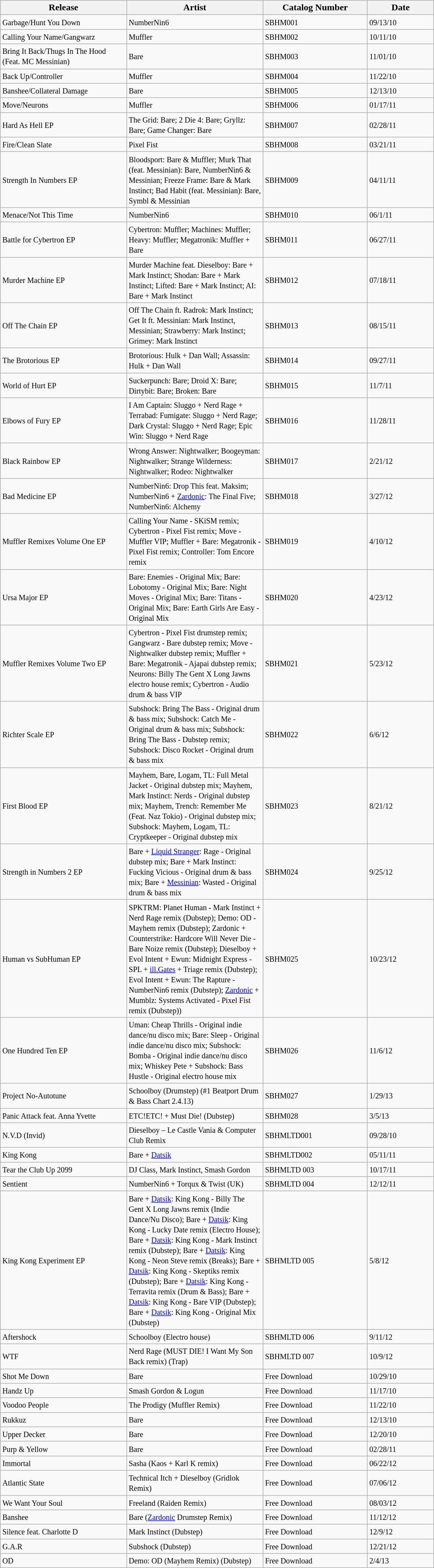<table class="wikitable" style="width:60%">
<tr>
<th style="width:50px;">Release</th>
<th style="width:110px;">Artist</th>
<th style="width:50px;">Catalog Number</th>
<th style="width:50px;">Date</th>
</tr>
<tr>
<td style="text-align:left;"><small>Garbage/Hunt You Down </small></td>
<td><small>NumberNin6</small></td>
<td><small>SBHM001</small></td>
<td><small>09/13/10</small></td>
</tr>
<tr>
<td style="text-align:left;"><small>Calling Your Name/Gangwarz </small></td>
<td><small>Muffler</small></td>
<td><small> SBHM002</small></td>
<td><small>10/11/10</small></td>
</tr>
<tr>
<td style="text-align:left;"><small>Bring It Back/Thugs In The Hood (Feat. MC Messinian) </small></td>
<td><small>Bare</small></td>
<td><small> SBHM003</small></td>
<td><small>11/01/10</small></td>
</tr>
<tr>
<td style="text-align:left;"><small>Back Up/Controller </small></td>
<td><small>Muffler</small></td>
<td><small>SBHM004</small></td>
<td><small>11/22/10</small></td>
</tr>
<tr>
<td style="text-align:left;"><small>Banshee/Collateral Damage </small></td>
<td><small>Bare</small></td>
<td><small> SBHM005</small></td>
<td><small>12/13/10</small></td>
</tr>
<tr>
<td style="text-align:left;"><small>Move/Neurons </small></td>
<td><small>Muffler</small></td>
<td><small> SBHM006</small></td>
<td><small>01/17/11</small></td>
</tr>
<tr>
<td style="text-align:left;"><small>Hard As Hell EP </small></td>
<td><small>The Grid: Bare; 2 Die 4: Bare; Gryllz: Bare; Game Changer: Bare</small></td>
<td><small>SBHM007</small></td>
<td><small>02/28/11</small></td>
</tr>
<tr>
<td style="text-align:left;"><small>Fire/Clean Slate </small></td>
<td><small>Pixel Fist</small></td>
<td><small>SBHM008</small></td>
<td><small>03/21/11</small></td>
</tr>
<tr>
<td style="text-align:left;"><small>Strength In Numbers EP </small></td>
<td><small>Bloodsport: Bare & Muffler; Murk That (feat. Messinian): Bare, NumberNin6 & Messinian; Freeze Frame: Bare & Mark Instinct; Bad Habit (feat. Messinian): Bare, Symbl & Messinian</small></td>
<td><small>SBHM009</small></td>
<td><small>04/11/11</small></td>
</tr>
<tr>
<td style="text-align:left;"><small>Menace/Not This Time</small></td>
<td><small>NumberNin6</small></td>
<td><small>SBHM010</small></td>
<td><small>06/1/11</small></td>
</tr>
<tr>
<td style="text-align:left;"><small>Battle for Cybertron EP </small></td>
<td><small>Cybertron: Muffler; Machines: Muffler; Heavy: Muffler; Megatronik: Muffler + Bare</small></td>
<td><small>SBHM011</small></td>
<td><small>06/27/11</small></td>
</tr>
<tr>
<td style="text-align:left;"><small>Murder Machine EP </small></td>
<td><small>Murder Machine feat. Dieselboy: Bare + Mark Instinct; Shodan: Bare + Mark Instinct; Lifted: Bare + Mark Instinct; AI: Bare + Mark Instinct</small></td>
<td><small>SBHM012</small></td>
<td><small>07/18/11</small></td>
</tr>
<tr>
<td style="text-align:left;"><small>Off The Chain EP </small></td>
<td><small>Off The Chain ft. Radrok: Mark Instinct; Get It ft. Messinian: Mark Instinct, Messinian; Strawberry: Mark Instinct; Grimey: Mark Instinct</small></td>
<td><small>SBHM013</small></td>
<td><small>08/15/11</small></td>
</tr>
<tr>
<td style="text-align:left;"><small>The Brotorious EP </small></td>
<td><small>Brotorious: Hulk + Dan Wall; Assassin: Hulk + Dan Wall</small></td>
<td><small>SBHM014</small></td>
<td><small>09/27/11</small></td>
</tr>
<tr>
<td style="text-align:left;"><small>World of Hurt EP </small></td>
<td><small>Suckerpunch: Bare; Droid X: Bare; Dirtybit: Bare; Broken: Bare</small></td>
<td><small>SBHM015</small></td>
<td><small>11/7/11</small></td>
</tr>
<tr>
<td style="text-align:left;"><small>Elbows of Fury EP </small></td>
<td><small>I Am Captain: Sluggo + Nerd Rage + Terrabad: Fumigate: Sluggo + Nerd Rage; Dark Crystal: Sluggo + Nerd Rage; Epic Win: Sluggo + Nerd Rage</small></td>
<td><small>SBHM016</small></td>
<td><small>11/28/11</small></td>
</tr>
<tr>
<td style="text-align:left;"><small>Black Rainbow EP </small></td>
<td><small>Wrong Answer: Nightwalker; Boogeyman: Nightwalker; Strange Wilderness: Nightwalker; Rodeo: Nightwalker</small></td>
<td><small>SBHM017</small></td>
<td><small>2/21/12</small></td>
</tr>
<tr>
<td style="text-align:left;"><small>Bad Medicine EP </small></td>
<td><small>NumberNin6: Drop This feat. Maksim; NumberNin6 + <a href='#'>Zardonic</a>: The Final Five; NumberNin6: Alchemy</small></td>
<td><small>SBHM018</small></td>
<td><small>3/27/12</small></td>
</tr>
<tr>
<td style="text-align:left;"><small>Muffler Remixes Volume One EP </small></td>
<td><small>Calling Your Name - SKiSM remix; Cybertron - Pixel Fist remix; Move - Muffler VIP; Muffler + Bare: Megatronik - Pixel Fist remix; Controller: Tom Encore remix</small></td>
<td><small>SBHM019</small></td>
<td><small>4/10/12</small></td>
</tr>
<tr>
<td style="text-align:left;"><small>Ursa Major EP </small></td>
<td><small>Bare: Enemies - Original Mix; Bare: Lobotomy - Original Mix; Bare: Night Moves - Original Mix; Bare: Titans - Original Mix; Bare: Earth Girls Are Easy - Original Mix</small></td>
<td><small>SBHM020</small></td>
<td><small>4/23/12</small></td>
</tr>
<tr>
<td style="text-align:left;"><small>Muffler Remixes Volume Two EP </small></td>
<td><small>Cybertron - Pixel Fist drumstep remix; Gangwarz - Bare dubstep remix; Move - Nightwalker dubstep remix; Muffler + Bare: Megatronik - Ajapai dubstep remix; Neurons: Billy The Gent X Long Jawns electro house remix; Cybertron - Audio drum & bass VIP</small></td>
<td><small>SBHM021</small></td>
<td><small>5/23/12</small></td>
</tr>
<tr>
<td style="text-align:left;"><small>Richter Scale EP </small></td>
<td><small>Subshock: Bring The Bass - Original drum & bass mix; Subshock: Catch Me - Original drum & bass mix; Subshock: Bring The Bass - Dubstep remix; Subshock: Disco Rocket - Original drum & bass mix</small></td>
<td><small>SBHM022</small></td>
<td><small>6/6/12</small></td>
</tr>
<tr>
<td style="text-align:left;"><small>First Blood EP </small></td>
<td><small>Mayhem, Bare, Logam, TL: Full Metal Jacket - Original dubstep mix;  Mayhem, Mark Instinct: Nerds - Original dubstep mix; Mayhem, Trench: Remember Me (Feat. Naz Tokio) - Original dubstep mix; Subshock: Mayhem, Logam, TL: Cryptkeeper - Original dubstep mix </small></td>
<td><small>SBHM023</small></td>
<td><small>8/21/12</small></td>
</tr>
<tr>
<td style="text-align:left;"><small>Strength in Numbers 2 EP </small></td>
<td><small>Bare + <a href='#'>Liquid Stranger</a>: Rage - Original dubstep mix; Bare + Mark Instinct: Fucking Vicious  - Original drum & bass mix; Bare + <a href='#'>Messinian</a>: Wasted - Original drum & bass mix </small></td>
<td><small>SBHM024</small></td>
<td><small>9/25/12</small></td>
</tr>
<tr>
<td style="text-align:left;"><small>Human vs SubHuman EP </small></td>
<td><small>SPKTRM: Planet Human - Mark Instinct + Nerd Rage remix (Dubstep); Demo: OD - Mayhem remix (Dubstep); Zardonic + Counterstrike: Hardcore Will Never Die - Bare Noize remix (Dubstep); Dieselboy + Evol Intent + Ewun: Midnight Express - SPL + <a href='#'>ill.Gates</a> + Triage remix (Dubstep); Evol Intent + Ewun: The Rapture - NumberNin6 remix (Dubstep); <a href='#'>Zardonic</a> + Mumblz: Systems Activated - Pixel Fist remix (Dubstep))</small></td>
<td><small>SBHM025</small></td>
<td><small>10/23/12</small></td>
</tr>
<tr>
<td style="text-align:left;"><small>One Hundred Ten EP </small></td>
<td><small>Uman: Cheap Thrills - Original indie dance/nu disco mix; Bare: Sleep - Original indie dance/nu disco mix; Subshock: Bomba - Original indie dance/nu disco mix; Whiskey Pete + Subshock: Bass Hustle - Original electro house mix </small></td>
<td><small>SBHM026</small></td>
<td><small>11/6/12</small></td>
</tr>
<tr>
<td style="text-align:left;"><small>Project No-Autotune </small></td>
<td><small>Schoolboy (Drumstep) (#1 Beatport Drum & Bass Chart 2.4.13)</small></td>
<td><small>SBHM027</small></td>
<td><small>1/29/13</small></td>
</tr>
<tr>
<td style="text-align:left;"><small>Panic Attack feat. Anna Yvette </small></td>
<td><small>ETC!ETC! + Must Die! (Dubstep)</small></td>
<td><small>SBHM028</small></td>
<td><small>3/5/13</small></td>
</tr>
<tr>
<td style="text-align:left;"><small>N.V.D (Invid) </small></td>
<td><small>Dieselboy – Le Castle Vania & Computer Club Remix</small></td>
<td><small>SBHMLTD001</small></td>
<td><small>09/28/10</small></td>
</tr>
<tr>
<td style="text-align:left;"><small>King Kong</small></td>
<td><small>Bare + <a href='#'>Datsik</a></small></td>
<td><small>SBHMLTD002</small></td>
<td><small>05/11/11</small></td>
</tr>
<tr>
<td style="text-align:left;"><small>Tear the Club Up 2099 </small></td>
<td><small>DJ Class, Mark Instinct, Smash Gordon</small></td>
<td><small>SBHMLTD 003</small></td>
<td><small>10/17/11</small></td>
</tr>
<tr>
<td style="text-align:left;"><small>Sentient </small></td>
<td><small>NumberNin6 + Torqux & Twist (UK)</small></td>
<td><small>SBHMLTD 004</small></td>
<td><small>12/12/11</small></td>
</tr>
<tr>
<td style="text-align:left;"><small>King Kong Experiment EP </small></td>
<td><small>Bare + <a href='#'>Datsik</a>: King Kong - Billy The Gent X Long Jawns remix (Indie Dance/Nu Disco); Bare + <a href='#'>Datsik</a>: King Kong - Lucky Date remix (Electro House); Bare + <a href='#'>Datsik</a>: King Kong - Mark Instinct remix (Dubstep); Bare + <a href='#'>Datsik</a>: King Kong - Neon Steve remix (Breaks); Bare + <a href='#'>Datsik</a>: King Kong - Skeptiks remix (Dubstep); Bare + <a href='#'>Datsik</a>: King Kong - Terravita remix (Drum & Bass); Bare + <a href='#'>Datsik</a>: King Kong - Bare VIP (Dubstep); Bare + <a href='#'>Datsik</a>: King Kong - Original Mix (Dubstep)</small></td>
<td><small>SBHMLTD 005</small></td>
<td><small>5/8/12</small></td>
</tr>
<tr>
<td style="text-align:left;"><small>Aftershock </small></td>
<td><small>Schoolboy (Electro house)</small></td>
<td><small>SBHMLTD 006</small></td>
<td><small>9/11/12</small></td>
</tr>
<tr>
<td style="text-align:left;"><small>WTF </small></td>
<td><small>Nerd Rage (MUST DIE! I Want My Son Back remix) (Trap)</small></td>
<td><small>SBHMLTD 007</small></td>
<td><small>10/9/12</small></td>
</tr>
<tr>
<td style="text-align:left;"><small>Shot Me Down </small></td>
<td><small>Bare</small></td>
<td><small>Free Download</small></td>
<td><small>10/29/10</small></td>
</tr>
<tr>
<td style="text-align:left;"><small>Handz Up </small></td>
<td><small>Smash Gordon & Logun </small></td>
<td><small>Free Download</small></td>
<td><small>11/17/10</small></td>
</tr>
<tr>
<td style="text-align:left;"><small>Voodoo People </small></td>
<td><small>The Prodigy (Muffler Remix)</small></td>
<td><small>Free Download</small></td>
<td><small>11/22/10</small></td>
</tr>
<tr>
<td style="text-align:left;"><small>Rukkuz </small></td>
<td><small>Bare</small></td>
<td><small>Free Download</small></td>
<td><small>12/13/10</small></td>
</tr>
<tr>
<td style="text-align:left;"><small>Upper Decker </small></td>
<td><small>Bare</small></td>
<td><small>Free Download</small></td>
<td><small>12/20/10</small></td>
</tr>
<tr>
<td style="text-align:left;"><small>Purp & Yellow </small></td>
<td><small>Bare</small></td>
<td><small>Free Download</small></td>
<td><small>02/28/11</small></td>
</tr>
<tr>
<td style="text-align:left;"><small>Immortal </small></td>
<td><small>Sasha (Kaos + Karl K remix) </small></td>
<td><small>Free Download</small></td>
<td><small>06/22/12</small></td>
</tr>
<tr>
<td style="text-align:left;"><small>Atlantic State </small></td>
<td><small>Technical Itch + Dieselboy (Gridlok Remix)</small></td>
<td><small>Free Download</small></td>
<td><small>07/06/12</small></td>
</tr>
<tr>
<td style="text-align:left;"><small>We Want Your Soul </small></td>
<td><small>Freeland (Raiden Remix)</small></td>
<td><small>Free Download</small></td>
<td><small>08/03/12</small></td>
</tr>
<tr>
<td style="text-align:left;"><small>Banshee </small></td>
<td><small>Bare (<a href='#'>Zardonic</a> Drumstep Remix) </small></td>
<td><small>Free Download</small></td>
<td><small>11/12/12</small></td>
</tr>
<tr>
<td style="text-align:left;"><small>Silence feat. Charlotte D </small></td>
<td><small>Mark Instinct (Dubstep)</small></td>
<td><small>Free Download</small></td>
<td><small>12/9/12</small></td>
</tr>
<tr>
<td style="text-align:left;"><small>G.A.R</small></td>
<td><small>Subshock (Dubstep)</small></td>
<td><small>Free Download</small></td>
<td><small>12/21/12</small></td>
</tr>
<tr>
<td style="text-align:left;"><small>OD</small></td>
<td><small>Demo: OD (Mayhem Remix) (Dubstep)</small></td>
<td><small>Free Download</small></td>
<td><small>2/4/13</small></td>
</tr>
</table>
